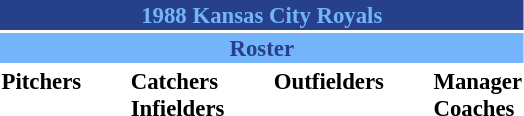<table class="toccolours" style="font-size: 95%;">
<tr>
<th colspan="10" style="background-color: #27408B; color: #74B4FA; text-align: center;">1988 Kansas City Royals</th>
</tr>
<tr>
<td colspan="10" style="background-color: #74B4FA; color: #27408B; text-align: center;"><strong>Roster</strong></td>
</tr>
<tr>
<td valign="top"><strong>Pitchers</strong><br>















</td>
<td width="25px"></td>
<td valign="top"><strong>Catchers</strong><br>





<strong>Infielders</strong>









</td>
<td width="25px"></td>
<td valign="top"><strong>Outfielders</strong><br>






</td>
<td width="25px"></td>
<td valign="top"><strong>Manager</strong><br>
<strong>Coaches</strong>





</td>
</tr>
<tr>
</tr>
</table>
